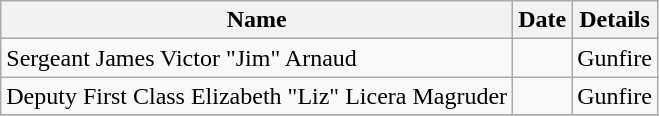<table class="wikitable">
<tr>
<th>Name</th>
<th>Date</th>
<th>Details</th>
</tr>
<tr>
<td>Sergeant James Victor "Jim" Arnaud</td>
<td></td>
<td>Gunfire</td>
</tr>
<tr>
<td>Deputy First Class Elizabeth "Liz" Licera Magruder</td>
<td></td>
<td>Gunfire</td>
</tr>
<tr>
</tr>
</table>
